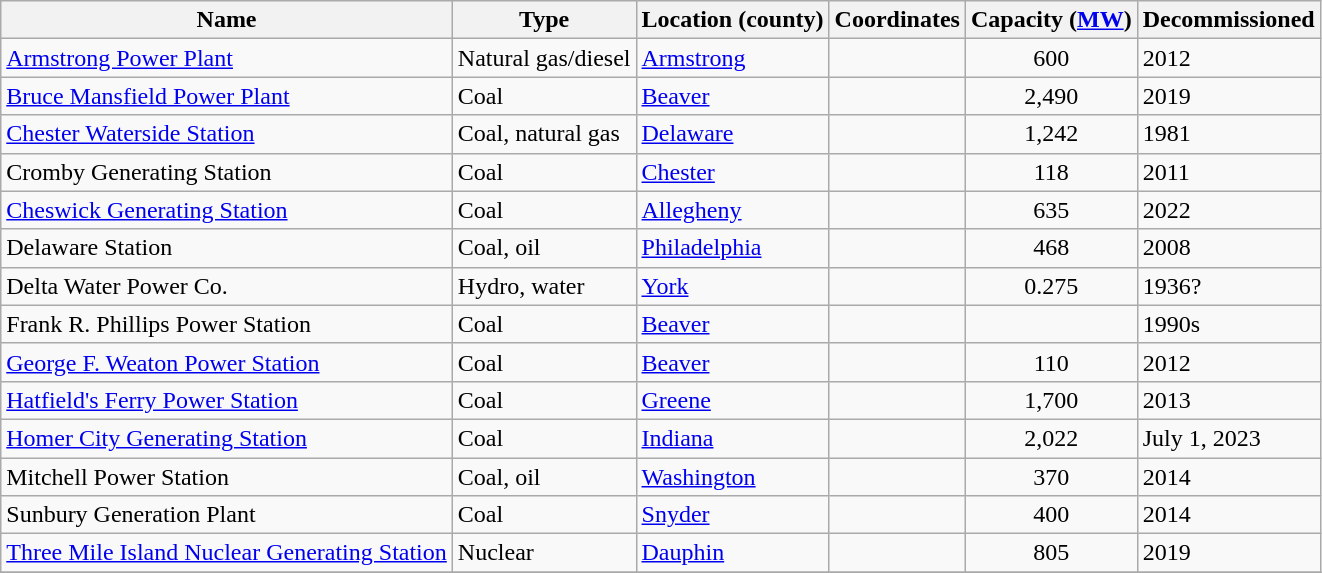<table class="wikitable sortable">
<tr>
<th>Name</th>
<th>Type</th>
<th>Location (county)</th>
<th>Coordinates</th>
<th>Capacity (<a href='#'>MW</a>)</th>
<th>Decommissioned</th>
</tr>
<tr>
<td><a href='#'>Armstrong Power Plant</a></td>
<td>Natural gas/diesel</td>
<td><a href='#'>Armstrong</a></td>
<td></td>
<td align="center">600</td>
<td>2012</td>
</tr>
<tr>
<td><a href='#'>Bruce Mansfield Power Plant</a></td>
<td>Coal</td>
<td><a href='#'>Beaver</a></td>
<td></td>
<td align="center">2,490</td>
<td>2019</td>
</tr>
<tr>
<td><a href='#'>Chester Waterside Station</a></td>
<td>Coal, natural gas</td>
<td><a href='#'>Delaware</a></td>
<td></td>
<td align="center">1,242</td>
<td>1981</td>
</tr>
<tr>
<td>Cromby Generating Station</td>
<td>Coal</td>
<td><a href='#'>Chester</a></td>
<td></td>
<td align="center">118</td>
<td>2011</td>
</tr>
<tr>
<td><a href='#'>Cheswick Generating Station</a></td>
<td>Coal</td>
<td><a href='#'>Allegheny</a></td>
<td></td>
<td align="center">635</td>
<td>2022</td>
</tr>
<tr>
<td>Delaware Station</td>
<td>Coal, oil</td>
<td><a href='#'>Philadelphia</a></td>
<td></td>
<td align="center">468</td>
<td>2008</td>
</tr>
<tr>
<td>Delta Water Power Co.</td>
<td>Hydro, water</td>
<td><a href='#'>York</a></td>
<td></td>
<td align="center">0.275</td>
<td>1936?</td>
</tr>
<tr>
<td>Frank R. Phillips Power Station</td>
<td>Coal</td>
<td><a href='#'>Beaver</a></td>
<td></td>
<td></td>
<td>1990s</td>
</tr>
<tr>
<td><a href='#'>George F. Weaton Power Station</a></td>
<td>Coal</td>
<td><a href='#'>Beaver</a></td>
<td></td>
<td align="center">110</td>
<td>2012</td>
</tr>
<tr>
<td><a href='#'>Hatfield's Ferry Power Station</a></td>
<td>Coal</td>
<td><a href='#'>Greene</a></td>
<td></td>
<td align="center">1,700</td>
<td>2013</td>
</tr>
<tr>
<td><a href='#'>Homer City Generating Station</a></td>
<td>Coal</td>
<td><a href='#'>Indiana</a></td>
<td></td>
<td align="center">2,022</td>
<td>July 1, 2023</td>
</tr>
<tr>
<td>Mitchell Power Station</td>
<td>Coal, oil</td>
<td><a href='#'>Washington</a></td>
<td></td>
<td align="center">370</td>
<td>2014</td>
</tr>
<tr>
<td>Sunbury Generation Plant</td>
<td>Coal</td>
<td><a href='#'>Snyder</a></td>
<td></td>
<td align="center">400</td>
<td>2014</td>
</tr>
<tr>
<td><a href='#'>Three Mile Island Nuclear Generating Station</a></td>
<td>Nuclear</td>
<td><a href='#'>Dauphin</a></td>
<td></td>
<td align="center">805</td>
<td>2019</td>
</tr>
<tr>
</tr>
</table>
